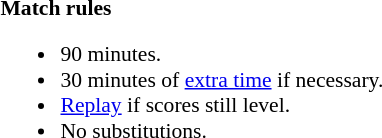<table style="width:100%; font-size:90%;">
<tr>
<td><br><strong>Match rules</strong><ul><li>90 minutes.</li><li>30 minutes of <a href='#'>extra time</a> if necessary.</li><li><a href='#'>Replay</a> if scores still level.</li><li>No substitutions.</li></ul></td>
</tr>
</table>
